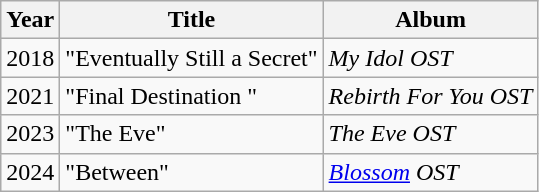<table class="wikitable plainrowheaders">
<tr>
<th rowspan="1" scope="col">Year</th>
<th rowspan="1" scope="col">Title</th>
<th rowspan="1" scope="col">Album</th>
</tr>
<tr>
<td>2018</td>
<td>"Eventually Still a Secret" </td>
<td><em>My Idol OST</em></td>
</tr>
<tr>
<td>2021</td>
<td>"Final Destination " </td>
<td><em>Rebirth For You OST</em></td>
</tr>
<tr>
<td>2023</td>
<td>"The Eve" </td>
<td><em>The Eve OST</em></td>
</tr>
<tr>
<td>2024</td>
<td>"Between" </td>
<td><em><a href='#'>Blossom</a> OST</em></td>
</tr>
</table>
